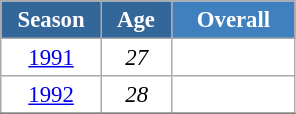<table class="wikitable" style="font-size:95%; text-align:center; border:grey solid 1px; border-collapse:collapse; background:#ffffff;">
<tr>
<th style="background-color:#369; color:white; width:60px;"> Season </th>
<th style="background-color:#369; color:white; width:40px;"> Age </th>
<th style="background-color:#4180be; color:white; width:75px;">Overall</th>
</tr>
<tr>
<td><a href='#'>1991</a></td>
<td><em>27</em></td>
<td></td>
</tr>
<tr>
<td><a href='#'>1992</a></td>
<td><em>28</em></td>
<td></td>
</tr>
<tr>
</tr>
</table>
